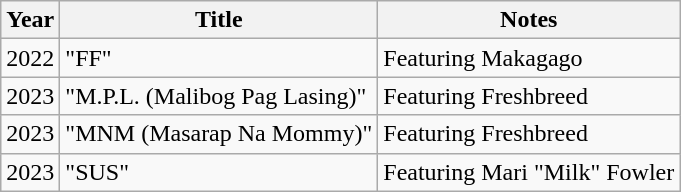<table class="wikitable sortable">
<tr>
<th>Year</th>
<th>Title</th>
<th>Notes</th>
</tr>
<tr>
<td>2022</td>
<td>"FF"</td>
<td>Featuring Makagago</td>
</tr>
<tr>
<td>2023</td>
<td>"M.P.L. (Malibog Pag Lasing)"</td>
<td>Featuring Freshbreed</td>
</tr>
<tr>
<td>2023</td>
<td>"MNM (Masarap Na Mommy)"</td>
<td>Featuring Freshbreed</td>
</tr>
<tr>
<td>2023</td>
<td>"SUS"</td>
<td>Featuring Mari "Milk" Fowler</td>
</tr>
</table>
